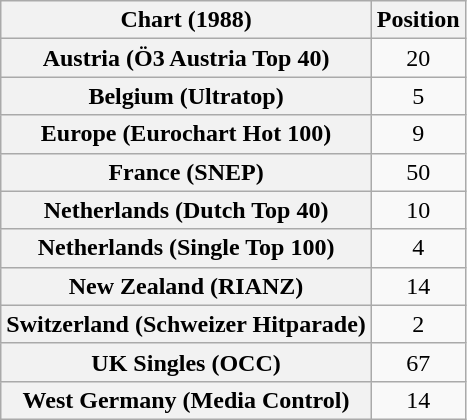<table class="wikitable sortable plainrowheaders" style="text-align:center">
<tr>
<th scope="col">Chart (1988)</th>
<th scope="col">Position</th>
</tr>
<tr>
<th scope="row">Austria (Ö3 Austria Top 40)</th>
<td>20</td>
</tr>
<tr>
<th scope="row">Belgium (Ultratop)</th>
<td>5</td>
</tr>
<tr>
<th scope="row">Europe (Eurochart Hot 100)</th>
<td>9</td>
</tr>
<tr>
<th scope="row">France (SNEP)</th>
<td>50</td>
</tr>
<tr>
<th scope="row">Netherlands (Dutch Top 40)</th>
<td>10</td>
</tr>
<tr>
<th scope="row">Netherlands (Single Top 100)</th>
<td>4</td>
</tr>
<tr>
<th scope="row">New Zealand (RIANZ)</th>
<td>14</td>
</tr>
<tr>
<th scope="row">Switzerland (Schweizer Hitparade)</th>
<td>2</td>
</tr>
<tr>
<th scope="row">UK Singles (OCC)</th>
<td>67</td>
</tr>
<tr>
<th scope="row">West Germany (Media Control)</th>
<td>14</td>
</tr>
</table>
